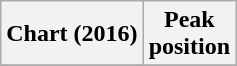<table class="wikitable sortable plainrowheaders">
<tr>
<th scope="col">Chart (2016)</th>
<th scope="col">Peak<br> position</th>
</tr>
<tr>
</tr>
</table>
